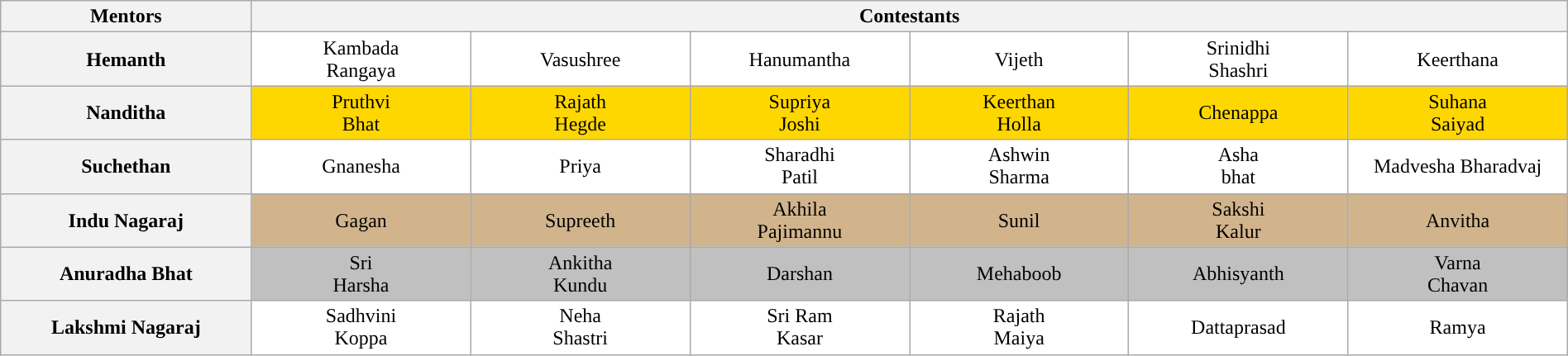<table class="wikitable" style="text-align:center; width:100%;">
<tr>
<th style="width:16%;">Mentors</th>
<th style="width:84%;" colspan="6">Contestants</th>
</tr>
<tr>
<th>Hemanth</th>
<td style="background:white; width:14%">Kambada<br>Rangaya</td>
<td style="background:white; width:14%">Vasushree</td>
<td style="background:white; width:14%">Hanumantha</td>
<td style="background:white; width:14%">Vijeth</td>
<td style="background:white; width:14%">Srinidhi<br>Shashri</td>
<td style="background:white; width:14%">Keerthana</td>
</tr>
<tr>
<th style="background:gold width:16%">Nanditha</th>
<td style="background:gold; width:14%">Pruthvi<br>Bhat</td>
<td style="background:gold; width:14%">Rajath<br>Hegde</td>
<td style="background:gold; width:14%">Supriya<br>Joshi</td>
<td style="background:gold; width:14%">Keerthan<br>Holla</td>
<td style="background:gold; width:14%">Chenappa</td>
<td style="background:gold; width:14%">Suhana<br>Saiyad</td>
</tr>
<tr>
<th>Suchethan</th>
<td style="background:white; width:14%">Gnanesha</td>
<td style="background:white; width:14%">Priya</td>
<td style="background:white; width:14%">Sharadhi<br>Patil</td>
<td style="background:white; width:14%">Ashwin<br>Sharma</td>
<td style="background:white; width:14%">Asha<br>bhat</td>
<td style="background:white; width:14%">Madvesha Bharadvaj</td>
</tr>
<tr>
<th>Indu Nagaraj</th>
<td style="background:tan; width:14%">Gagan</td>
<td style="background:tan; width:14%">Supreeth</td>
<td style="background:tan; width:14%">Akhila<br>Pajimannu</td>
<td style="background:tan; width:14%">Sunil</td>
<td style="background:tan; width:14%">Sakshi<br>Kalur</td>
<td style="background:tan; width:14%">Anvitha</td>
</tr>
<tr>
<th>Anuradha Bhat</th>
<td style="background:silver; width:14%">Sri<br>Harsha</td>
<td style="background:silver; width:14%">Ankitha<br>Kundu</td>
<td style="background:silver; width:14%">Darshan</td>
<td style="background:silver; width:14%">Mehaboob</td>
<td style="background:silver; width:14%">Abhisyanth</td>
<td style="background:silver; width:14%">Varna<br>Chavan</td>
</tr>
<tr>
<th>Lakshmi Nagaraj</th>
<td style="background:white; width:14%">Sadhvini<br>Koppa</td>
<td style="background:white; width:14%">Neha<br>Shastri</td>
<td style="background:white; width:14%">Sri Ram<br>Kasar</td>
<td style="background:white; width:14%">Rajath<br>Maiya</td>
<td style="background:white; width:14%">Dattaprasad</td>
<td style="background:white; width:14%">Ramya</td>
</tr>
</table>
